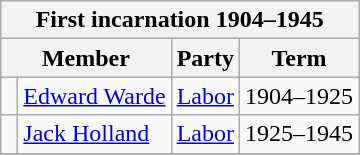<table class="wikitable">
<tr>
<th colspan=4>First incarnation 1904–1945</th>
</tr>
<tr>
<th colspan="2">Member</th>
<th>Party</th>
<th>Term</th>
</tr>
<tr>
<td> </td>
<td><a href='#'>Edward Warde</a></td>
<td><a href='#'>Labor</a></td>
<td>1904–1925</td>
</tr>
<tr>
<td> </td>
<td><a href='#'>Jack Holland</a></td>
<td><a href='#'>Labor</a></td>
<td>1925–1945</td>
</tr>
<tr>
</tr>
</table>
